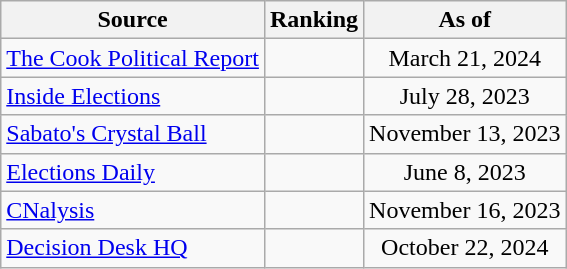<table class="wikitable" style="text-align:center">
<tr>
<th>Source</th>
<th>Ranking</th>
<th>As of</th>
</tr>
<tr>
<td align=left><a href='#'>The Cook Political Report</a></td>
<td></td>
<td>March 21, 2024</td>
</tr>
<tr>
<td align=left><a href='#'>Inside Elections</a></td>
<td></td>
<td>July 28, 2023</td>
</tr>
<tr>
<td align=left><a href='#'>Sabato's Crystal Ball</a></td>
<td></td>
<td>November 13, 2023</td>
</tr>
<tr>
<td align=left><a href='#'>Elections Daily</a></td>
<td></td>
<td>June 8, 2023</td>
</tr>
<tr>
<td align=left><a href='#'>CNalysis</a></td>
<td></td>
<td>November 16, 2023</td>
</tr>
<tr>
<td align=left><a href='#'>Decision Desk HQ</a></td>
<td></td>
<td>October 22, 2024</td>
</tr>
</table>
